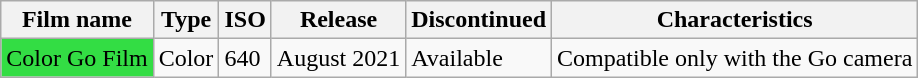<table class="wikitable sortable mw-collapsible">
<tr>
<th>Film name</th>
<th>Type</th>
<th>ISO</th>
<th>Release</th>
<th>Discontinued</th>
<th>Characteristics</th>
</tr>
<tr>
<td style="background:#3d4;">Color Go Film</td>
<td>Color</td>
<td>640</td>
<td>August 2021</td>
<td>Available</td>
<td>Compatible only with the Go camera</td>
</tr>
</table>
